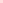<table style="font-size: 85%">
<tr>
<td style="background:#fdd;"></td>
</tr>
</table>
